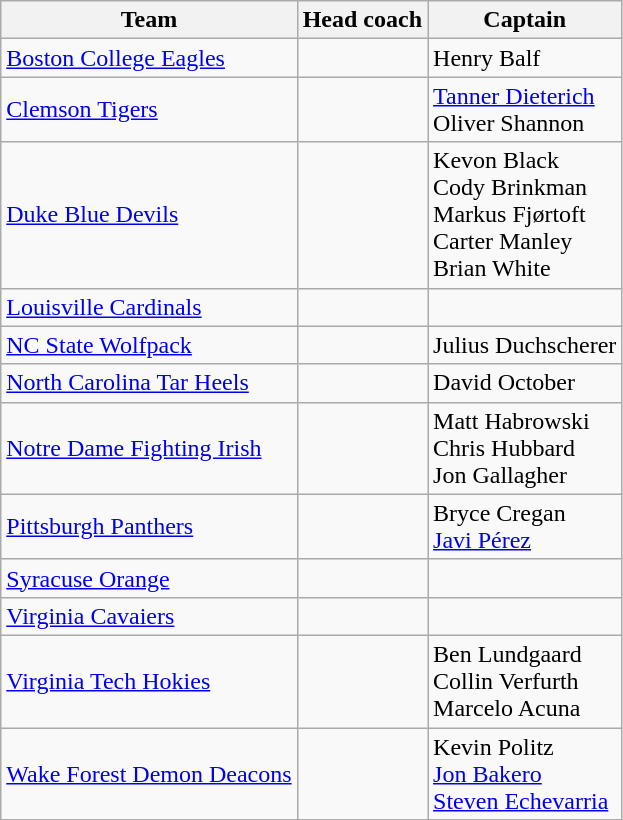<table class="wikitable sortable" style="text-align: left;">
<tr>
<th>Team</th>
<th>Head coach</th>
<th>Captain</th>
</tr>
<tr>
<td><a href='#'>Boston College Eagles</a></td>
<td>  </td>
<td> Henry Balf </td>
</tr>
<tr>
<td><a href='#'>Clemson Tigers</a></td>
<td>  </td>
<td> <a href='#'>Tanner Dieterich</a> <br>  Oliver Shannon </td>
</tr>
<tr>
<td><a href='#'>Duke Blue Devils</a></td>
<td>  </td>
<td> Kevon Black <br>  Cody Brinkman <br>  Markus Fjørtoft <br>  Carter Manley <br>  Brian White </td>
</tr>
<tr>
<td><a href='#'>Louisville Cardinals</a></td>
<td>  </td>
<td>  </td>
</tr>
<tr>
<td><a href='#'>NC State Wolfpack</a></td>
<td>  </td>
<td> Julius Duchscherer </td>
</tr>
<tr>
<td><a href='#'>North Carolina Tar Heels</a></td>
<td>  </td>
<td> David October </td>
</tr>
<tr>
<td><a href='#'>Notre Dame Fighting Irish</a></td>
<td>  </td>
<td> Matt Habrowski<br>  Chris Hubbard <br>  Jon Gallagher </td>
</tr>
<tr>
<td><a href='#'>Pittsburgh Panthers</a></td>
<td>  </td>
<td> Bryce Cregan <br>  <a href='#'>Javi Pérez</a></td>
</tr>
<tr>
<td><a href='#'>Syracuse Orange</a></td>
<td>  </td>
<td></td>
</tr>
<tr>
<td><a href='#'>Virginia Cavaiers</a></td>
<td>  </td>
<td></td>
</tr>
<tr>
<td><a href='#'>Virginia Tech Hokies</a></td>
<td>  </td>
<td> Ben Lundgaard <br>  Collin Verfurth <br>  Marcelo Acuna  </td>
</tr>
<tr>
<td><a href='#'>Wake Forest Demon Deacons</a></td>
<td>  </td>
<td> Kevin Politz <br>  <a href='#'>Jon Bakero</a> <br>  <a href='#'>Steven Echevarria</a></td>
</tr>
<tr>
</tr>
</table>
